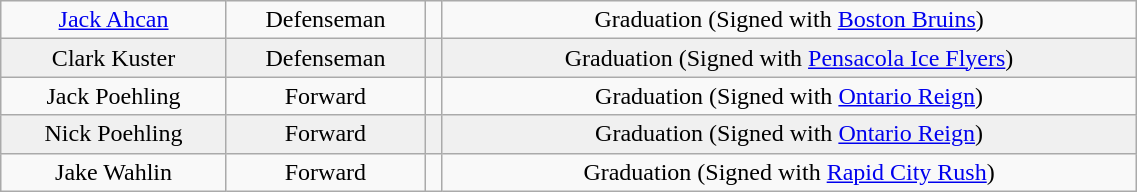<table class="wikitable" width="60%">
<tr align="center" bgcolor="">
<td><a href='#'>Jack Ahcan</a></td>
<td>Defenseman</td>
<td></td>
<td>Graduation (Signed with <a href='#'>Boston Bruins</a>)</td>
</tr>
<tr align="center" bgcolor="f0f0f0">
<td>Clark Kuster</td>
<td>Defenseman</td>
<td></td>
<td>Graduation (Signed with <a href='#'>Pensacola Ice Flyers</a>)</td>
</tr>
<tr align="center" bgcolor="">
<td>Jack Poehling</td>
<td>Forward</td>
<td></td>
<td>Graduation (Signed with <a href='#'>Ontario Reign</a>)</td>
</tr>
<tr align="center" bgcolor="f0f0f0">
<td>Nick Poehling</td>
<td>Forward</td>
<td></td>
<td>Graduation (Signed with <a href='#'>Ontario Reign</a>)</td>
</tr>
<tr align="center" bgcolor="">
<td>Jake Wahlin</td>
<td>Forward</td>
<td></td>
<td>Graduation (Signed with <a href='#'>Rapid City Rush</a>)</td>
</tr>
</table>
